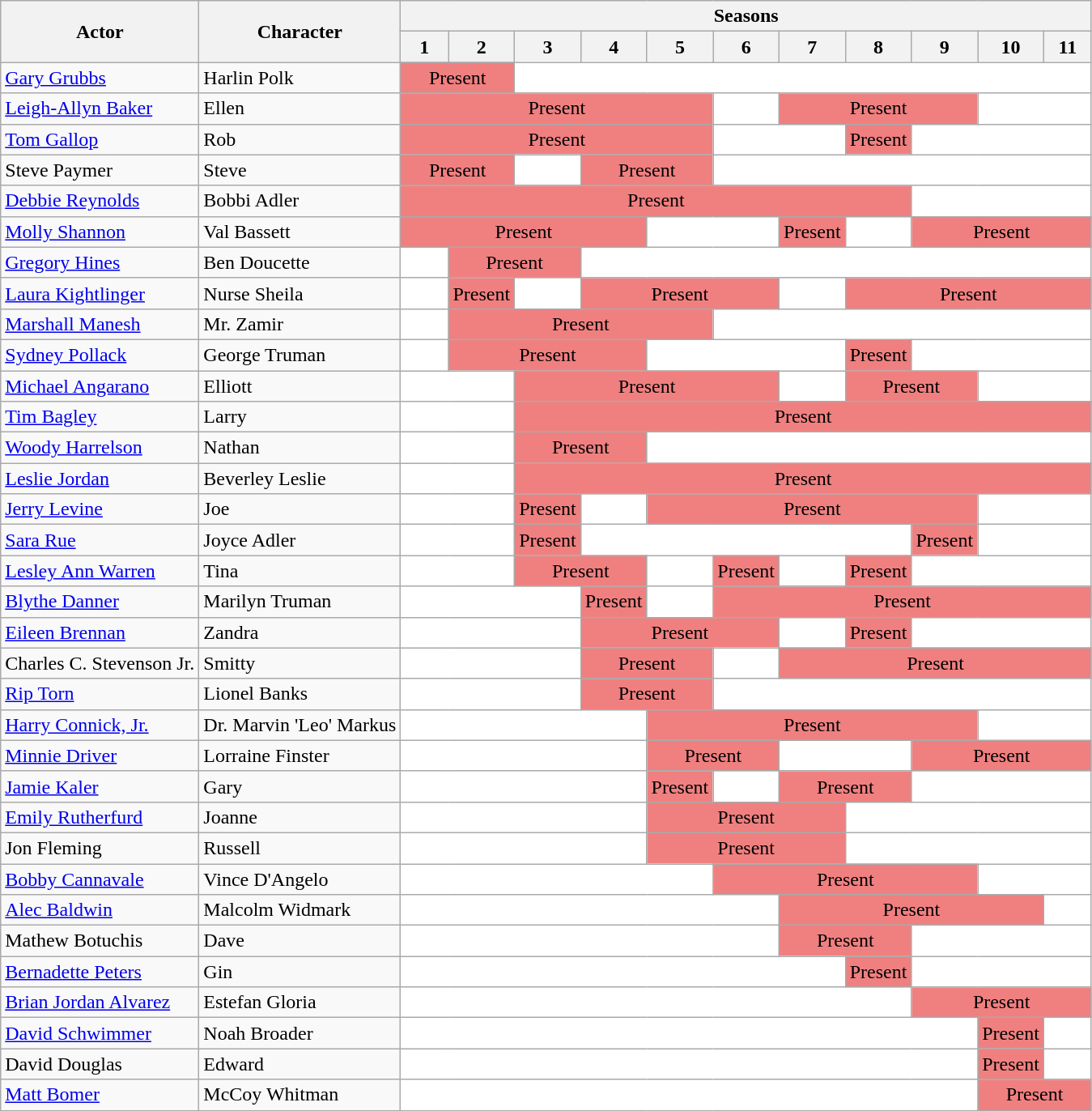<table class="wikitable" style="white-space:nowrap;">
<tr>
<th rowspan="2">Actor</th>
<th rowspan="2">Character</th>
<th colspan="11">Seasons</th>
</tr>
<tr>
<th style="width:2em;">1</th>
<th style="width:2em;">2</th>
<th style="width:2em;">3</th>
<th style="width:2em;">4</th>
<th style="width:2em;">5</th>
<th style="width:2em;">6</th>
<th style="width:2em;">7</th>
<th style="width:2em;">8</th>
<th style="width:2em;">9</th>
<th style="width:2em;">10</th>
<th style="width:2em;">11</th>
</tr>
<tr>
<td><a href='#'>Gary Grubbs</a></td>
<td>Harlin Polk</td>
<td colspan="2" style="background:LightCoral;text-align:center;">Present</td>
<td colspan="9" style="background:white;"></td>
</tr>
<tr>
<td><a href='#'>Leigh-Allyn Baker</a></td>
<td>Ellen</td>
<td colspan="5" style="background:LightCoral;text-align:center;">Present</td>
<td style="background:white;"></td>
<td colspan="3" style="background:LightCoral;text-align:center;">Present</td>
<td colspan="2" style="background:white;"></td>
</tr>
<tr>
<td><a href='#'>Tom Gallop</a></td>
<td>Rob</td>
<td colspan="5" style="background:LightCoral;text-align:center;">Present</td>
<td colspan="2" style="background:white;"></td>
<td style="background:LightCoral;text-align:center;">Present</td>
<td colspan="3" style="background:white;"></td>
</tr>
<tr>
<td>Steve Paymer</td>
<td>Steve</td>
<td colspan="2" style="background:LightCoral;text-align:center;">Present</td>
<td style="background:white;"></td>
<td colspan="2" style="background:LightCoral;text-align:center;">Present</td>
<td colspan="6" style="background:white;"></td>
</tr>
<tr>
<td><a href='#'>Debbie Reynolds</a></td>
<td>Bobbi Adler</td>
<td colspan="8" style="background:LightCoral;text-align:center;">Present</td>
<td colspan="3" style="background:white;"></td>
</tr>
<tr>
<td><a href='#'>Molly Shannon</a></td>
<td>Val Bassett</td>
<td colspan="4" style="background:LightCoral;text-align:center;">Present</td>
<td colspan="2" style="background:white;"></td>
<td style="background:LightCoral;text-align:center;">Present</td>
<td style="background:white;"></td>
<td colspan="3" style="background:LightCoral;text-align:center;">Present</td>
</tr>
<tr>
<td><a href='#'>Gregory Hines</a></td>
<td>Ben Doucette</td>
<td style="background:white;"></td>
<td colspan="2" style="background:LightCoral;text-align:center;">Present</td>
<td colspan="8" style="background:white;"></td>
</tr>
<tr>
<td><a href='#'>Laura Kightlinger</a></td>
<td>Nurse Sheila</td>
<td style="background:white;"></td>
<td style="background:LightCoral;text-align:center;">Present</td>
<td style="background:white;"></td>
<td colspan="3" style="background:LightCoral;text-align:center;">Present</td>
<td style="background:white;"></td>
<td colspan="4" style="background:LightCoral;text-align:center;">Present</td>
</tr>
<tr>
<td><a href='#'>Marshall Manesh</a></td>
<td>Mr. Zamir</td>
<td style="background:white;"></td>
<td colspan="4" style="background:LightCoral;text-align:center;">Present</td>
<td colspan="6" style="background:white;"></td>
</tr>
<tr>
<td><a href='#'>Sydney Pollack</a></td>
<td>George Truman</td>
<td style="background:white;"></td>
<td colspan="3" style="background:LightCoral;text-align:center;">Present</td>
<td colspan="3" style="background:white;"></td>
<td style="background:LightCoral;text-align:center;">Present</td>
<td colspan="3" style="background:white;"></td>
</tr>
<tr>
<td><a href='#'>Michael Angarano</a></td>
<td>Elliott</td>
<td colspan="2" style="background:white;"></td>
<td colspan="4" style="background:LightCoral;text-align:center;">Present</td>
<td style="background:white;"></td>
<td colspan="2" style="background:LightCoral;text-align:center;">Present</td>
<td colspan="2" style="background:white;"></td>
</tr>
<tr>
<td><a href='#'>Tim Bagley</a></td>
<td>Larry</td>
<td colspan="2" style="background:white;"></td>
<td colspan="9" style="background:LightCoral;text-align:center;">Present</td>
</tr>
<tr>
<td><a href='#'>Woody Harrelson</a></td>
<td>Nathan</td>
<td colspan="2" style="background:white;"></td>
<td colspan="2" style="background:LightCoral;text-align:center;">Present</td>
<td colspan="7" style="background:white;"></td>
</tr>
<tr>
<td><a href='#'>Leslie Jordan</a></td>
<td>Beverley Leslie</td>
<td colspan="2" style="background:white;"></td>
<td colspan="9" style="background:LightCoral;text-align:center;">Present</td>
</tr>
<tr>
<td><a href='#'>Jerry Levine</a></td>
<td>Joe</td>
<td colspan="2" style="background:white;"></td>
<td style="background:LightCoral;text-align:center;">Present</td>
<td style="background:white;"></td>
<td colspan="5" style="background:LightCoral;text-align:center;">Present</td>
<td colspan="2" style="background:white;"></td>
</tr>
<tr>
<td><a href='#'>Sara Rue</a></td>
<td>Joyce Adler</td>
<td colspan="2" style="background:white;"></td>
<td style="background:LightCoral;text-align:center;">Present</td>
<td colspan="5" style="background:white;"></td>
<td style="background:LightCoral;text-align:center;">Present</td>
<td colspan="2" style="background:white;"></td>
</tr>
<tr>
<td><a href='#'>Lesley Ann Warren</a></td>
<td>Tina</td>
<td colspan="2" style="background:white;"></td>
<td colspan="2" style="background:LightCoral;text-align:center;">Present</td>
<td style="background:white;"></td>
<td style="background:LightCoral;text-align:center;">Present</td>
<td style="background:white;"></td>
<td style="background:LightCoral;text-align:center;">Present</td>
<td colspan="3" style="background:white;"></td>
</tr>
<tr>
<td><a href='#'>Blythe Danner</a></td>
<td>Marilyn Truman</td>
<td colspan="3" style="background:white;"></td>
<td style="background:LightCoral;text-align:center;">Present</td>
<td style="background:white;"></td>
<td colspan="6" style="background:LightCoral;text-align:center;">Present</td>
</tr>
<tr>
<td><a href='#'>Eileen Brennan</a></td>
<td>Zandra</td>
<td colspan="3" style="background:white;"></td>
<td colspan="3" style="background:LightCoral;text-align:center;">Present</td>
<td style="background:white;"></td>
<td style="background:LightCoral;text-align:center;">Present</td>
<td colspan="3" style="background:white;"></td>
</tr>
<tr>
<td>Charles C. Stevenson Jr.</td>
<td>Smitty</td>
<td colspan="3" style="background:white;"></td>
<td colspan="2" style="background:LightCoral;text-align:center;">Present</td>
<td style="background:white;"></td>
<td colspan="5" style="background:LightCoral;text-align:center;">Present</td>
</tr>
<tr>
<td><a href='#'>Rip Torn</a></td>
<td>Lionel Banks</td>
<td colspan="3" style="background:white;"></td>
<td colspan="2" style="background:LightCoral;text-align:center;">Present</td>
<td colspan="6" style="background:white;"></td>
</tr>
<tr>
<td><a href='#'>Harry Connick, Jr.</a></td>
<td>Dr. Marvin 'Leo' Markus</td>
<td colspan="4" style="background:white;"></td>
<td colspan="5" style="background:LightCoral;text-align:center;">Present</td>
<td colspan="2" style="background:white;"></td>
</tr>
<tr>
<td><a href='#'>Minnie Driver</a></td>
<td>Lorraine Finster</td>
<td colspan="4" style="background:white;"></td>
<td colspan="2" style="background:LightCoral;text-align:center;">Present</td>
<td colspan="2" style="background:white;"></td>
<td colspan="3" style="background:LightCoral;text-align:center;">Present</td>
</tr>
<tr>
<td><a href='#'>Jamie Kaler</a></td>
<td>Gary</td>
<td colspan="4" style="background:white;"></td>
<td style="background:LightCoral;text-align:center;">Present</td>
<td style="background:white;"></td>
<td colspan="2" style="background:LightCoral;text-align:center;">Present</td>
<td colspan="3" style="background:white;"></td>
</tr>
<tr>
<td><a href='#'>Emily Rutherfurd</a></td>
<td>Joanne</td>
<td colspan="4" style="background:white;"></td>
<td colspan="3" style="background:LightCoral;text-align:center;">Present</td>
<td colspan="4" style="background:white;"></td>
</tr>
<tr>
<td>Jon Fleming</td>
<td>Russell</td>
<td colspan="4" style="background:white;"></td>
<td colspan="3" style="background:LightCoral;text-align:center;">Present</td>
<td colspan="4" style="background:white;"></td>
</tr>
<tr>
<td><a href='#'>Bobby Cannavale</a></td>
<td>Vince D'Angelo</td>
<td colspan="5" style="background:white;"></td>
<td colspan="4" style="background:LightCoral;text-align:center;">Present</td>
<td colspan="2" style="background:white;"></td>
</tr>
<tr>
<td><a href='#'>Alec Baldwin</a></td>
<td>Malcolm Widmark</td>
<td colspan="6" style="background:white;"></td>
<td colspan="4" style="background:LightCoral;text-align:center;">Present</td>
<td style="background:white;"></td>
</tr>
<tr>
<td>Mathew Botuchis</td>
<td>Dave</td>
<td colspan="6" style="background:white;"></td>
<td colspan="2" style="background:LightCoral;text-align:center;">Present</td>
<td colspan="3" style="background:white;"></td>
</tr>
<tr>
<td><a href='#'>Bernadette Peters</a></td>
<td>Gin</td>
<td colspan="7" style="background:white;"></td>
<td style="background:LightCoral;text-align:center;">Present</td>
<td colspan="3" style="background:white;"></td>
</tr>
<tr>
<td><a href='#'>Brian Jordan Alvarez</a></td>
<td>Estefan Gloria</td>
<td colspan="8" style="background:white;"></td>
<td colspan="3" style="background:LightCoral;text-align:center;">Present</td>
</tr>
<tr>
<td><a href='#'>David Schwimmer</a></td>
<td>Noah Broader</td>
<td colspan="9" style="background:white;"></td>
<td style="background:LightCoral;text-align:center;">Present</td>
<td style="background:white;"></td>
</tr>
<tr>
<td>David Douglas</td>
<td>Edward</td>
<td colspan="9" style="background:white;"></td>
<td style="background:LightCoral;text-align:center;">Present</td>
<td style="background:white;"></td>
</tr>
<tr>
<td><a href='#'>Matt Bomer</a></td>
<td>McCoy Whitman</td>
<td colspan="9" style="background:white;"></td>
<td colspan="2" style="background:LightCoral;text-align:center;">Present</td>
</tr>
</table>
